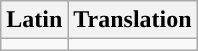<table class="wikitable">
<tr>
<th>Latin</th>
<th>Translation</th>
</tr>
<tr>
<td></td>
<td></td>
</tr>
</table>
